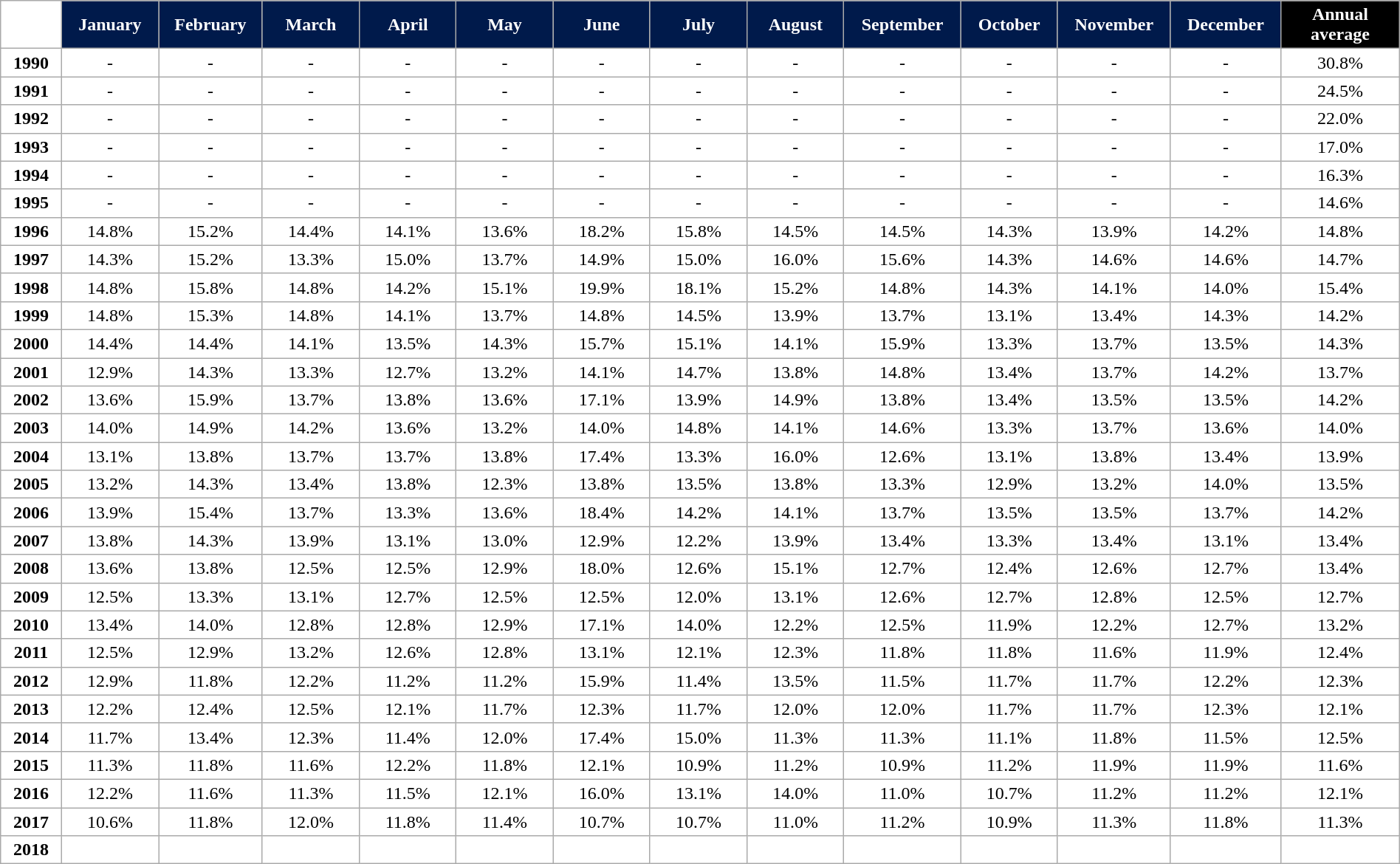<table class="wikitable" style="width:100%; margin:auto; background:#ffffff;">
<tr>
<th style="background:#FFFFFF; color:#FFFFFF;" width="35px"></th>
<th style="background:#001A4B; color:#FFFFFF;" width="60px">January</th>
<th style="background:#001A4B; color:#FFFFFF;" width="60px">February</th>
<th style="background:#001A4B; color:#FFFFFF;" width="60px">March</th>
<th style="background:#001A4B; color:#FFFFFF;" width="60px">April</th>
<th style="background:#001A4B; color:#FFFFFF;" width="60px">May</th>
<th style="background:#001A4B; color:#FFFFFF;" width="60px">June</th>
<th style="background:#001A4B; color:#FFFFFF;" width="60px">July</th>
<th style="background:#001A4B; color:#FFFFFF;" width="60px">August</th>
<th style="background:#001A4B; color:#FFFFFF;" width="60px">September</th>
<th style="background:#001A4B; color:#FFFFFF;" width="60px">October</th>
<th style="background:#001A4B; color:#FFFFFF;" width="60px">November</th>
<th style="background:#001A4B; color:#FFFFFF;" width="60px">December</th>
<th style="background:#000000; color:#FFFFFF;" width="75px">Annual average</th>
</tr>
<tr align="center">
<td><strong>1990</strong></td>
<td>-</td>
<td>-</td>
<td>-</td>
<td>-</td>
<td>-</td>
<td>-</td>
<td>-</td>
<td>-</td>
<td>-</td>
<td>-</td>
<td>-</td>
<td>-</td>
<td>30.8%</td>
</tr>
<tr align="center">
<td><strong>1991</strong></td>
<td>-</td>
<td>-</td>
<td>-</td>
<td>-</td>
<td>-</td>
<td>-</td>
<td>-</td>
<td>-</td>
<td>-</td>
<td>-</td>
<td>-</td>
<td>-</td>
<td> 24.5%</td>
</tr>
<tr align="center">
<td><strong>1992</strong></td>
<td>-</td>
<td>-</td>
<td>-</td>
<td>-</td>
<td>-</td>
<td>-</td>
<td>-</td>
<td>-</td>
<td>-</td>
<td>-</td>
<td>-</td>
<td>-</td>
<td> 22.0%</td>
</tr>
<tr align="center">
<td><strong>1993</strong></td>
<td>-</td>
<td>-</td>
<td>-</td>
<td>-</td>
<td>-</td>
<td>-</td>
<td>-</td>
<td>-</td>
<td>-</td>
<td>-</td>
<td>-</td>
<td>-</td>
<td> 17.0%</td>
</tr>
<tr align="center">
<td><strong>1994</strong></td>
<td>-</td>
<td>-</td>
<td>-</td>
<td>-</td>
<td>-</td>
<td>-</td>
<td>-</td>
<td>-</td>
<td>-</td>
<td>-</td>
<td>-</td>
<td>-</td>
<td> 16.3%</td>
</tr>
<tr align="center">
<td><strong>1995</strong></td>
<td>-</td>
<td>-</td>
<td>-</td>
<td>-</td>
<td>-</td>
<td>-</td>
<td>-</td>
<td>-</td>
<td>-</td>
<td>-</td>
<td>-</td>
<td>-</td>
<td> 14.6%</td>
</tr>
<tr align="center">
<td><strong>1996</strong></td>
<td>14.8%</td>
<td>15.2%</td>
<td>14.4%</td>
<td>14.1%</td>
<td>13.6%</td>
<td>18.2%</td>
<td>15.8%</td>
<td>14.5%</td>
<td>14.5%</td>
<td>14.3%</td>
<td>13.9%</td>
<td>14.2%</td>
<td> 14.8%</td>
</tr>
<tr align="center">
<td><strong>1997</strong></td>
<td>14.3%</td>
<td>15.2%</td>
<td>13.3%</td>
<td>15.0%</td>
<td>13.7%</td>
<td>14.9%</td>
<td>15.0%</td>
<td>16.0%</td>
<td>15.6%</td>
<td>14.3%</td>
<td>14.6%</td>
<td>14.6%</td>
<td> 14.7%</td>
</tr>
<tr align="center">
<td><strong>1998</strong></td>
<td>14.8%</td>
<td>15.8%</td>
<td>14.8%</td>
<td>14.2%</td>
<td>15.1%</td>
<td>19.9%</td>
<td>18.1%</td>
<td>15.2%</td>
<td>14.8%</td>
<td>14.3%</td>
<td>14.1%</td>
<td>14.0%</td>
<td> 15.4%</td>
</tr>
<tr align="center">
<td><strong>1999</strong></td>
<td>14.8%</td>
<td>15.3%</td>
<td>14.8%</td>
<td>14.1%</td>
<td>13.7%</td>
<td>14.8%</td>
<td>14.5%</td>
<td>13.9%</td>
<td>13.7%</td>
<td>13.1%</td>
<td>13.4%</td>
<td>14.3%</td>
<td> 14.2%</td>
</tr>
<tr align="center">
<td><strong>2000</strong></td>
<td>14.4%</td>
<td>14.4%</td>
<td>14.1%</td>
<td>13.5%</td>
<td>14.3%</td>
<td>15.7%</td>
<td>15.1%</td>
<td>14.1%</td>
<td>15.9%</td>
<td>13.3%</td>
<td>13.7%</td>
<td>13.5%</td>
<td> 14.3%</td>
</tr>
<tr align="center">
<td><strong>2001</strong></td>
<td>12.9%</td>
<td>14.3%</td>
<td>13.3%</td>
<td>12.7%</td>
<td>13.2%</td>
<td>14.1%</td>
<td>14.7%</td>
<td>13.8%</td>
<td>14.8%</td>
<td>13.4%</td>
<td>13.7%</td>
<td>14.2%</td>
<td> 13.7%</td>
</tr>
<tr align="center">
<td><strong>2002</strong></td>
<td>13.6%</td>
<td>15.9%</td>
<td>13.7%</td>
<td>13.8%</td>
<td>13.6%</td>
<td>17.1%</td>
<td>13.9%</td>
<td>14.9%</td>
<td>13.8%</td>
<td>13.4%</td>
<td>13.5%</td>
<td>13.5%</td>
<td> 14.2%</td>
</tr>
<tr align="center">
<td><strong>2003</strong></td>
<td>14.0%</td>
<td>14.9%</td>
<td>14.2%</td>
<td>13.6%</td>
<td>13.2%</td>
<td>14.0%</td>
<td>14.8%</td>
<td>14.1%</td>
<td>14.6%</td>
<td>13.3%</td>
<td>13.7%</td>
<td>13.6%</td>
<td> 14.0%</td>
</tr>
<tr align="center">
<td><strong>2004</strong></td>
<td>13.1%</td>
<td>13.8%</td>
<td>13.7%</td>
<td>13.7%</td>
<td>13.8%</td>
<td>17.4%</td>
<td>13.3%</td>
<td>16.0%</td>
<td>12.6%</td>
<td>13.1%</td>
<td>13.8%</td>
<td>13.4%</td>
<td> 13.9%</td>
</tr>
<tr align="center">
<td><strong>2005</strong></td>
<td>13.2%</td>
<td>14.3%</td>
<td>13.4%</td>
<td>13.8%</td>
<td>12.3%</td>
<td>13.8%</td>
<td>13.5%</td>
<td>13.8%</td>
<td>13.3%</td>
<td>12.9%</td>
<td>13.2%</td>
<td>14.0%</td>
<td> 13.5%</td>
</tr>
<tr align="center">
<td><strong>2006</strong></td>
<td>13.9%</td>
<td>15.4%</td>
<td>13.7%</td>
<td>13.3%</td>
<td>13.6%</td>
<td>18.4%</td>
<td>14.2%</td>
<td>14.1%</td>
<td>13.7%</td>
<td>13.5%</td>
<td>13.5%</td>
<td>13.7%</td>
<td> 14.2%</td>
</tr>
<tr align="center">
<td><strong>2007</strong></td>
<td>13.8%</td>
<td>14.3%</td>
<td>13.9%</td>
<td>13.1%</td>
<td>13.0%</td>
<td>12.9%</td>
<td>12.2%</td>
<td>13.9%</td>
<td>13.4%</td>
<td>13.3%</td>
<td>13.4%</td>
<td>13.1%</td>
<td> 13.4%</td>
</tr>
<tr align="center">
<td><strong>2008</strong></td>
<td>13.6%</td>
<td>13.8%</td>
<td>12.5%</td>
<td>12.5%</td>
<td>12.9%</td>
<td>18.0%</td>
<td>12.6%</td>
<td>15.1%</td>
<td>12.7%</td>
<td>12.4%</td>
<td>12.6%</td>
<td>12.7%</td>
<td>13.4%</td>
</tr>
<tr align="center">
<td><strong>2009</strong></td>
<td>12.5%</td>
<td>13.3%</td>
<td>13.1%</td>
<td>12.7%</td>
<td>12.5%</td>
<td>12.5%</td>
<td>12.0%</td>
<td>13.1%</td>
<td>12.6%</td>
<td>12.7%</td>
<td>12.8%</td>
<td>12.5%</td>
<td> 12.7%</td>
</tr>
<tr align="center">
<td><strong>2010</strong></td>
<td>13.4%</td>
<td>14.0%</td>
<td>12.8%</td>
<td>12.8%</td>
<td>12.9%</td>
<td>17.1%</td>
<td>14.0%</td>
<td>12.2%</td>
<td>12.5%</td>
<td>11.9%</td>
<td>12.2%</td>
<td>12.7%</td>
<td> 13.2%</td>
</tr>
<tr align="center">
<td><strong>2011</strong></td>
<td>12.5%</td>
<td>12.9%</td>
<td>13.2%</td>
<td>12.6%</td>
<td>12.8%</td>
<td>13.1%</td>
<td>12.1%</td>
<td>12.3%</td>
<td>11.8%</td>
<td>11.8%</td>
<td>11.6%</td>
<td>11.9%</td>
<td> 12.4%</td>
</tr>
<tr align="center">
<td><strong>2012</strong></td>
<td>12.9%</td>
<td>11.8%</td>
<td>12.2%</td>
<td>11.2%</td>
<td>11.2%</td>
<td>15.9%</td>
<td>11.4%</td>
<td>13.5%</td>
<td>11.5%</td>
<td>11.7%</td>
<td>11.7%</td>
<td>12.2%</td>
<td> 12.3%</td>
</tr>
<tr align="center">
<td><strong>2013</strong></td>
<td>12.2%</td>
<td>12.4%</td>
<td>12.5%</td>
<td>12.1%</td>
<td>11.7%</td>
<td>12.3%</td>
<td>11.7%</td>
<td>12.0%</td>
<td>12.0%</td>
<td>11.7%</td>
<td>11.7%</td>
<td>12.3%</td>
<td> 12.1%</td>
</tr>
<tr align="center">
<td><strong>2014</strong></td>
<td>11.7%</td>
<td>13.4%</td>
<td>12.3%</td>
<td>11.4%</td>
<td>12.0%</td>
<td>17.4%</td>
<td>15.0%</td>
<td>11.3%</td>
<td>11.3%</td>
<td>11.1%</td>
<td>11.8%</td>
<td>11.5%</td>
<td> 12.5%</td>
</tr>
<tr align="center">
<td><strong>2015</strong></td>
<td>11.3%</td>
<td>11.8%</td>
<td>11.6%</td>
<td>12.2%</td>
<td>11.8%</td>
<td>12.1%</td>
<td>10.9%</td>
<td>11.2%</td>
<td>10.9%</td>
<td>11.2%</td>
<td>11.9%</td>
<td>11.9%</td>
<td> 11.6%</td>
</tr>
<tr align="center">
<td><strong>2016</strong></td>
<td>12.2%</td>
<td>11.6%</td>
<td>11.3%</td>
<td>11.5%</td>
<td>12.1%</td>
<td>16.0%</td>
<td>13.1%</td>
<td>14.0%</td>
<td>11.0%</td>
<td>10.7%</td>
<td>11.2%</td>
<td>11.2%</td>
<td> 12.1%</td>
</tr>
<tr align="center">
<td><strong>2017</strong></td>
<td>10.6%</td>
<td>11.8%</td>
<td>12.0%</td>
<td>11.8%</td>
<td>11.4%</td>
<td>10.7%</td>
<td>10.7%</td>
<td>11.0%</td>
<td>11.2%</td>
<td>10.9%</td>
<td>11.3%</td>
<td>11.8%</td>
<td> 11.3%</td>
</tr>
<tr align="center">
<td><strong>2018</strong></td>
<td></td>
<td></td>
<td></td>
<td></td>
<td></td>
<td></td>
<td></td>
<td></td>
<td></td>
<td></td>
<td></td>
<td></td>
<td></td>
</tr>
</table>
